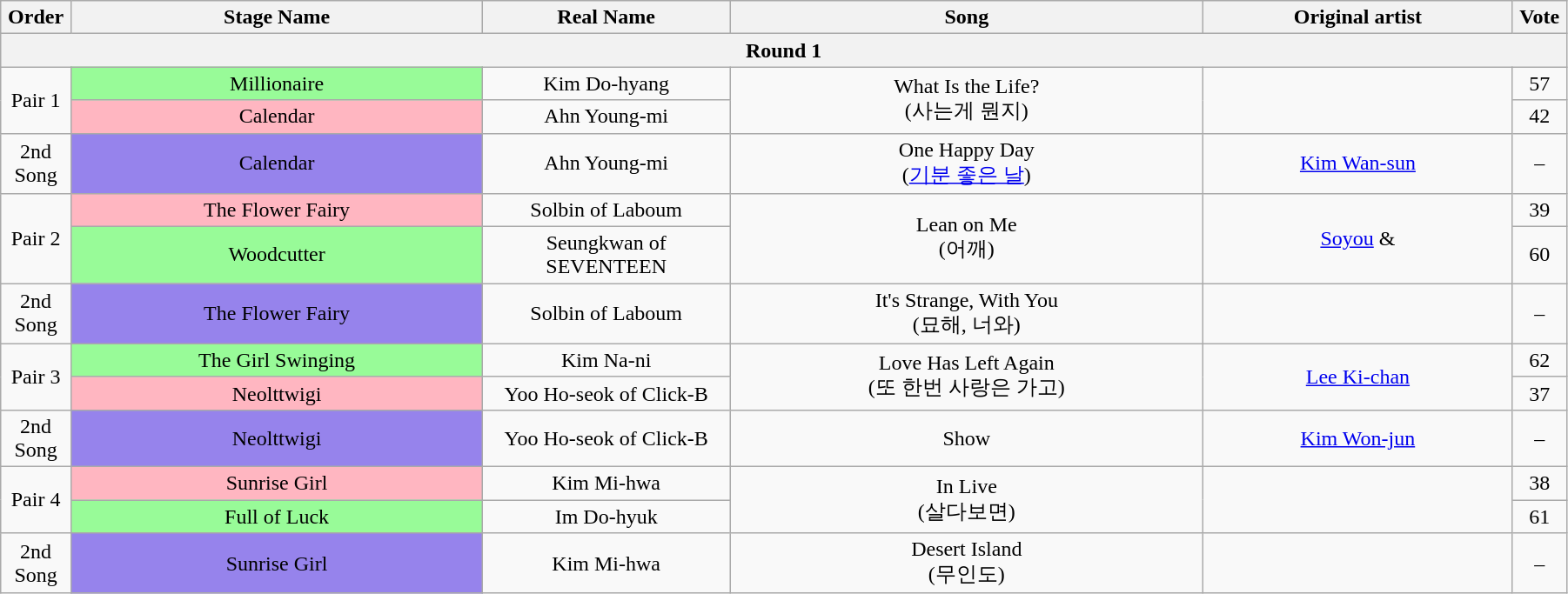<table class="wikitable" style="text-align:center; width:95%;">
<tr>
<th style="width:1%;">Order</th>
<th style="width:20%;">Stage Name</th>
<th style="width:12%;">Real Name</th>
<th style="width:23%;">Song</th>
<th style="width:15%;">Original artist</th>
<th style="width:1%;">Vote</th>
</tr>
<tr>
<th colspan=6>Round 1</th>
</tr>
<tr>
<td rowspan=2>Pair 1</td>
<td bgcolor="palegreen">Millionaire</td>
<td>Kim Do-hyang</td>
<td rowspan=2>What Is the Life?<br>(사는게 뭔지)</td>
<td rowspan=2></td>
<td>57</td>
</tr>
<tr>
<td bgcolor="lightpink">Calendar</td>
<td>Ahn Young-mi</td>
<td>42</td>
</tr>
<tr>
<td>2nd Song</td>
<td bgcolor="#9683EC">Calendar</td>
<td>Ahn Young-mi</td>
<td>One Happy Day<br>(<a href='#'>기분 좋은 날</a>)</td>
<td><a href='#'>Kim Wan-sun</a></td>
<td>–</td>
</tr>
<tr>
<td rowspan=2>Pair 2</td>
<td bgcolor="lightpink">The Flower Fairy</td>
<td>Solbin of Laboum</td>
<td rowspan=2>Lean on Me<br>(어깨)</td>
<td rowspan=2><a href='#'>Soyou</a> & </td>
<td>39</td>
</tr>
<tr>
<td bgcolor="palegreen">Woodcutter</td>
<td>Seungkwan of SEVENTEEN</td>
<td>60</td>
</tr>
<tr>
<td>2nd Song</td>
<td bgcolor="#9683EC">The Flower Fairy</td>
<td>Solbin of Laboum</td>
<td>It's Strange, With You<br>(묘해, 너와)</td>
<td></td>
<td>–</td>
</tr>
<tr>
<td rowspan=2>Pair 3</td>
<td bgcolor="palegreen">The Girl Swinging</td>
<td>Kim Na-ni</td>
<td rowspan=2>Love Has Left Again<br>(또 한번 사랑은 가고)</td>
<td rowspan=2><a href='#'>Lee Ki-chan</a></td>
<td>62</td>
</tr>
<tr>
<td bgcolor="lightpink">Neolttwigi</td>
<td>Yoo Ho-seok of Click-B</td>
<td>37</td>
</tr>
<tr>
<td>2nd Song</td>
<td bgcolor="#9683EC">Neolttwigi</td>
<td>Yoo Ho-seok of Click-B</td>
<td>Show</td>
<td><a href='#'>Kim Won-jun</a></td>
<td>–</td>
</tr>
<tr>
<td rowspan=2>Pair 4</td>
<td bgcolor="lightpink">Sunrise Girl</td>
<td>Kim Mi-hwa</td>
<td rowspan=2>In Live<br>(살다보면)</td>
<td rowspan=2></td>
<td>38</td>
</tr>
<tr>
<td bgcolor="palegreen">Full of Luck</td>
<td>Im Do-hyuk</td>
<td>61</td>
</tr>
<tr>
<td>2nd Song</td>
<td bgcolor="#9683EC">Sunrise Girl</td>
<td>Kim Mi-hwa</td>
<td>Desert Island<br>(무인도)</td>
<td></td>
<td>–</td>
</tr>
</table>
